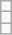<table class="wikitable">
<tr>
<td></td>
</tr>
<tr>
<td></td>
</tr>
<tr>
<td></td>
</tr>
</table>
